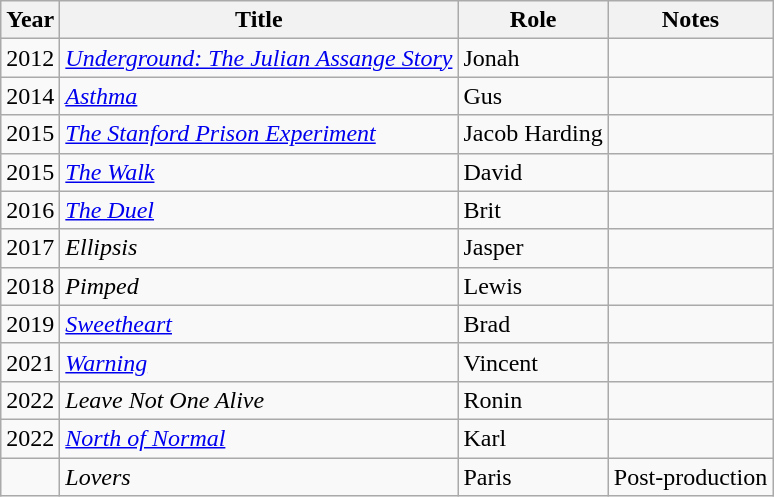<table class="wikitable sortable">
<tr>
<th>Year</th>
<th>Title</th>
<th>Role</th>
<th>Notes</th>
</tr>
<tr>
<td>2012</td>
<td><em><a href='#'>Underground: The Julian Assange Story</a></em></td>
<td>Jonah</td>
<td></td>
</tr>
<tr>
<td>2014</td>
<td><em><a href='#'>Asthma</a></em></td>
<td>Gus</td>
<td></td>
</tr>
<tr>
<td>2015</td>
<td><em><a href='#'>The Stanford Prison Experiment</a></em></td>
<td>Jacob Harding</td>
<td></td>
</tr>
<tr>
<td>2015</td>
<td><em><a href='#'>The Walk</a></em></td>
<td>David</td>
<td></td>
</tr>
<tr>
<td>2016</td>
<td><em><a href='#'>The Duel</a></em></td>
<td>Brit</td>
<td></td>
</tr>
<tr>
<td>2017</td>
<td><em>Ellipsis</em></td>
<td>Jasper</td>
<td></td>
</tr>
<tr>
<td>2018</td>
<td><em>Pimped</em></td>
<td>Lewis</td>
<td></td>
</tr>
<tr>
<td>2019</td>
<td><em><a href='#'>Sweetheart</a></em></td>
<td>Brad</td>
<td></td>
</tr>
<tr>
<td>2021</td>
<td><em><a href='#'>Warning</a></em></td>
<td>Vincent</td>
<td></td>
</tr>
<tr>
<td>2022</td>
<td><em>Leave Not One Alive</em></td>
<td>Ronin</td>
<td></td>
</tr>
<tr>
<td>2022</td>
<td><em><a href='#'>North of Normal</a></em></td>
<td>Karl</td>
<td></td>
</tr>
<tr>
<td></td>
<td><em>Lovers</em></td>
<td>Paris</td>
<td>Post-production</td>
</tr>
</table>
